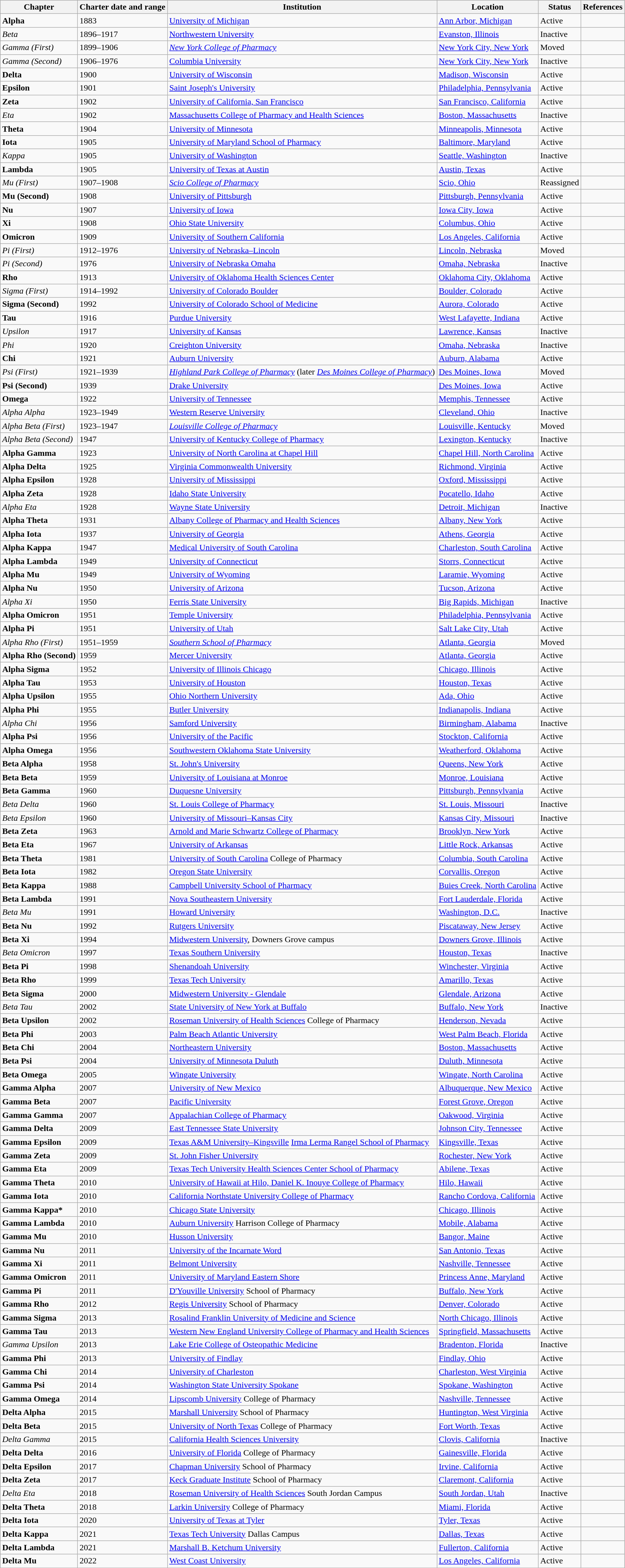<table class="wikitable sortable">
<tr>
<th>Chapter</th>
<th>Charter date and range</th>
<th>Institution</th>
<th>Location</th>
<th>Status</th>
<th>References</th>
</tr>
<tr>
<td><strong>Alpha</strong></td>
<td>1883</td>
<td><a href='#'>University of Michigan</a></td>
<td><a href='#'>Ann Arbor, Michigan</a></td>
<td>Active</td>
<td></td>
</tr>
<tr>
<td><em>Beta</em></td>
<td>1896–1917</td>
<td><a href='#'>Northwestern University</a></td>
<td><a href='#'>Evanston, Illinois</a></td>
<td>Inactive</td>
<td></td>
</tr>
<tr>
<td><em>Gamma (First)</em></td>
<td>1899–1906</td>
<td><em><a href='#'>New York College of Pharmacy</a></em></td>
<td><a href='#'>New York City, New York</a></td>
<td>Moved</td>
<td></td>
</tr>
<tr>
<td><em>Gamma (Second)</em></td>
<td>1906–1976</td>
<td><a href='#'>Columbia University</a></td>
<td><a href='#'>New York City, New York</a></td>
<td>Inactive</td>
<td></td>
</tr>
<tr>
<td><strong>Delta</strong></td>
<td>1900</td>
<td><a href='#'>University of Wisconsin</a></td>
<td><a href='#'>Madison, Wisconsin</a></td>
<td>Active</td>
<td></td>
</tr>
<tr>
<td><strong>Epsilon</strong></td>
<td>1901</td>
<td><a href='#'>Saint Joseph's University</a></td>
<td><a href='#'>Philadelphia, Pennsylvania</a></td>
<td>Active</td>
<td></td>
</tr>
<tr>
<td><strong>Zeta</strong></td>
<td>1902</td>
<td><a href='#'>University of California, San Francisco</a></td>
<td><a href='#'>San Francisco, California</a></td>
<td>Active</td>
<td></td>
</tr>
<tr>
<td><em>Eta</em></td>
<td>1902</td>
<td><a href='#'>Massachusetts College of Pharmacy and Health Sciences</a></td>
<td><a href='#'>Boston, Massachusetts</a></td>
<td>Inactive</td>
<td></td>
</tr>
<tr>
<td><strong>Theta</strong></td>
<td>1904</td>
<td><a href='#'>University of Minnesota</a></td>
<td><a href='#'>Minneapolis, Minnesota</a></td>
<td>Active</td>
<td></td>
</tr>
<tr>
<td><strong>Iota</strong></td>
<td>1905</td>
<td><a href='#'>University of Maryland School of Pharmacy</a></td>
<td><a href='#'>Baltimore, Maryland</a></td>
<td>Active</td>
<td></td>
</tr>
<tr>
<td><em>Kappa</em></td>
<td>1905</td>
<td><a href='#'>University of Washington</a></td>
<td><a href='#'>Seattle, Washington</a></td>
<td>Inactive</td>
<td></td>
</tr>
<tr>
<td><strong>Lambda</strong></td>
<td>1905</td>
<td><a href='#'>University of Texas at Austin</a></td>
<td><a href='#'>Austin, Texas</a></td>
<td>Active</td>
<td></td>
</tr>
<tr>
<td><em>Mu (First)</em></td>
<td>1907–1908</td>
<td><em><a href='#'>Scio College of Pharmacy</a></em></td>
<td><a href='#'>Scio, Ohio</a></td>
<td>Reassigned</td>
<td></td>
</tr>
<tr>
<td><strong>Mu (Second)</strong></td>
<td>1908</td>
<td><a href='#'>University of Pittsburgh</a></td>
<td><a href='#'>Pittsburgh, Pennsylvania</a></td>
<td>Active</td>
<td></td>
</tr>
<tr>
<td><strong>Nu</strong></td>
<td>1907</td>
<td><a href='#'>University of Iowa</a></td>
<td><a href='#'>Iowa City, Iowa</a></td>
<td>Active</td>
<td></td>
</tr>
<tr>
<td><strong>Xi</strong></td>
<td>1908</td>
<td><a href='#'>Ohio State University</a></td>
<td><a href='#'>Columbus, Ohio</a></td>
<td>Active</td>
<td></td>
</tr>
<tr>
<td><strong>Omicron</strong></td>
<td>1909</td>
<td><a href='#'>University of Southern California</a></td>
<td><a href='#'>Los Angeles, California</a></td>
<td>Active</td>
<td></td>
</tr>
<tr>
<td><em>Pi (First)</em></td>
<td>1912–1976</td>
<td><a href='#'>University of Nebraska–Lincoln</a></td>
<td><a href='#'>Lincoln, Nebraska</a></td>
<td>Moved</td>
<td></td>
</tr>
<tr>
<td><em>Pi (Second)</em></td>
<td>1976</td>
<td><a href='#'>University of Nebraska Omaha</a></td>
<td><a href='#'>Omaha, Nebraska</a></td>
<td>Inactive</td>
<td></td>
</tr>
<tr>
<td><strong>Rho</strong></td>
<td>1913</td>
<td><a href='#'>University of Oklahoma Health Sciences Center</a></td>
<td><a href='#'>Oklahoma City, Oklahoma</a></td>
<td>Active</td>
<td></td>
</tr>
<tr>
<td><em>Sigma (First)</em></td>
<td>1914–1992</td>
<td><a href='#'>University of Colorado Boulder</a></td>
<td><a href='#'>Boulder, Colorado</a></td>
<td>Active</td>
<td></td>
</tr>
<tr>
<td><strong>Sigma (Second)</strong></td>
<td>1992</td>
<td><a href='#'>University of Colorado School of Medicine</a></td>
<td><a href='#'>Aurora, Colorado</a></td>
<td>Active</td>
<td></td>
</tr>
<tr>
<td><strong>Tau</strong></td>
<td>1916</td>
<td><a href='#'>Purdue University</a></td>
<td><a href='#'>West Lafayette, Indiana</a></td>
<td>Active</td>
<td></td>
</tr>
<tr>
<td><em>Upsilon</em></td>
<td>1917</td>
<td><a href='#'>University of Kansas</a></td>
<td><a href='#'>Lawrence, Kansas</a></td>
<td>Inactive</td>
<td></td>
</tr>
<tr>
<td><em>Phi</em></td>
<td>1920</td>
<td><a href='#'>Creighton University</a></td>
<td><a href='#'>Omaha, Nebraska</a></td>
<td>Inactive</td>
<td></td>
</tr>
<tr>
<td><strong>Chi</strong></td>
<td>1921</td>
<td><a href='#'>Auburn University</a></td>
<td><a href='#'>Auburn, Alabama</a></td>
<td>Active</td>
<td></td>
</tr>
<tr>
<td><em>Psi (First)</em></td>
<td>1921–1939</td>
<td><em><a href='#'>Highland Park College of Pharmacy</a></em> (later <em><a href='#'>Des Moines College of Pharmacy</a></em>)</td>
<td><a href='#'>Des Moines, Iowa</a></td>
<td>Moved</td>
<td></td>
</tr>
<tr>
<td><strong>Psi (Second)</strong></td>
<td>1939</td>
<td><a href='#'>Drake University</a></td>
<td><a href='#'>Des Moines, Iowa</a></td>
<td>Active</td>
<td></td>
</tr>
<tr>
<td><strong>Omega</strong></td>
<td>1922</td>
<td><a href='#'>University of Tennessee</a></td>
<td><a href='#'>Memphis, Tennessee</a></td>
<td>Active</td>
<td></td>
</tr>
<tr>
<td><em>Alpha Alpha</em></td>
<td>1923–1949</td>
<td><a href='#'>Western Reserve University</a></td>
<td><a href='#'>Cleveland, Ohio</a></td>
<td>Inactive</td>
<td></td>
</tr>
<tr>
<td><em>Alpha Beta (First)</em></td>
<td>1923–1947</td>
<td><em><a href='#'>Louisville College of Pharmacy</a></em></td>
<td><a href='#'>Louisville, Kentucky</a></td>
<td>Moved</td>
<td></td>
</tr>
<tr>
<td><em>Alpha Beta (Second)</em></td>
<td>1947</td>
<td><a href='#'>University of Kentucky College of Pharmacy</a></td>
<td><a href='#'>Lexington, Kentucky</a></td>
<td>Inactive</td>
<td></td>
</tr>
<tr>
<td><strong>Alpha Gamma</strong></td>
<td>1923</td>
<td><a href='#'>University of North Carolina at Chapel Hill</a></td>
<td><a href='#'>Chapel Hill, North Carolina</a></td>
<td>Active</td>
<td></td>
</tr>
<tr>
<td><strong>Alpha Delta</strong></td>
<td>1925</td>
<td><a href='#'>Virginia Commonwealth University</a></td>
<td><a href='#'>Richmond, Virginia</a></td>
<td>Active</td>
<td></td>
</tr>
<tr>
<td><strong>Alpha Epsilon</strong></td>
<td>1928</td>
<td><a href='#'>University of Mississippi</a></td>
<td><a href='#'>Oxford, Mississippi</a></td>
<td>Active</td>
<td></td>
</tr>
<tr>
<td><strong>Alpha Zeta</strong></td>
<td>1928</td>
<td><a href='#'>Idaho State University</a></td>
<td><a href='#'>Pocatello, Idaho</a></td>
<td>Active</td>
<td></td>
</tr>
<tr>
<td><em>Alpha Eta</em></td>
<td>1928</td>
<td><a href='#'>Wayne State University</a></td>
<td><a href='#'>Detroit, Michigan</a></td>
<td>Inactive</td>
<td></td>
</tr>
<tr>
<td><strong>Alpha Theta</strong></td>
<td>1931</td>
<td><a href='#'>Albany College of Pharmacy and Health Sciences</a></td>
<td><a href='#'>Albany, New York</a></td>
<td>Active</td>
<td></td>
</tr>
<tr>
<td><strong>Alpha Iota</strong></td>
<td>1937</td>
<td><a href='#'>University of Georgia</a></td>
<td><a href='#'>Athens, Georgia</a></td>
<td>Active</td>
<td></td>
</tr>
<tr>
<td><strong>Alpha Kappa</strong></td>
<td>1947</td>
<td><a href='#'>Medical University of South Carolina</a></td>
<td><a href='#'>Charleston, South Carolina</a></td>
<td>Active</td>
<td></td>
</tr>
<tr>
<td><strong>Alpha Lambda</strong></td>
<td>1949</td>
<td><a href='#'>University of Connecticut</a></td>
<td><a href='#'>Storrs, Connecticut</a></td>
<td>Active</td>
<td></td>
</tr>
<tr>
<td><strong>Alpha Mu</strong></td>
<td>1949</td>
<td><a href='#'>University of Wyoming</a></td>
<td><a href='#'>Laramie, Wyoming</a></td>
<td>Active</td>
<td></td>
</tr>
<tr>
<td><strong>Alpha Nu</strong></td>
<td>1950</td>
<td><a href='#'>University of Arizona</a></td>
<td><a href='#'>Tucson, Arizona</a></td>
<td>Active</td>
<td></td>
</tr>
<tr>
<td><em>Alpha Xi</em></td>
<td>1950</td>
<td><a href='#'>Ferris State University</a></td>
<td><a href='#'>Big Rapids, Michigan</a></td>
<td>Inactive</td>
<td></td>
</tr>
<tr>
<td><strong>Alpha Omicron</strong></td>
<td>1951</td>
<td><a href='#'>Temple University</a></td>
<td><a href='#'>Philadelphia, Pennsylvania</a></td>
<td>Active</td>
<td></td>
</tr>
<tr>
<td><strong>Alpha Pi</strong></td>
<td>1951</td>
<td><a href='#'>University of Utah</a></td>
<td><a href='#'>Salt Lake City, Utah</a></td>
<td>Active</td>
<td></td>
</tr>
<tr>
<td><em>Alpha Rho (First)</em></td>
<td>1951–1959</td>
<td><em><a href='#'>Southern School of Pharmacy</a></em></td>
<td><a href='#'>Atlanta, Georgia</a></td>
<td>Moved</td>
<td></td>
</tr>
<tr>
<td><strong>Alpha Rho (Second)</strong></td>
<td>1959</td>
<td><a href='#'>Mercer University</a></td>
<td><a href='#'>Atlanta, Georgia</a></td>
<td>Active</td>
<td></td>
</tr>
<tr>
<td><strong>Alpha Sigma</strong></td>
<td>1952</td>
<td><a href='#'>University of Illinois Chicago</a></td>
<td><a href='#'>Chicago, Illinois</a></td>
<td>Active</td>
<td></td>
</tr>
<tr>
<td><strong>Alpha Tau</strong></td>
<td>1953</td>
<td><a href='#'>University of Houston</a></td>
<td><a href='#'>Houston, Texas</a></td>
<td>Active</td>
<td></td>
</tr>
<tr>
<td><strong>Alpha Upsilon</strong></td>
<td>1955</td>
<td><a href='#'>Ohio Northern University</a></td>
<td><a href='#'>Ada, Ohio</a></td>
<td>Active</td>
<td></td>
</tr>
<tr>
<td><strong>Alpha Phi</strong></td>
<td>1955</td>
<td><a href='#'>Butler University</a></td>
<td><a href='#'>Indianapolis, Indiana</a></td>
<td>Active</td>
<td></td>
</tr>
<tr>
<td><em>Alpha Chi</em></td>
<td>1956</td>
<td><a href='#'>Samford University</a></td>
<td><a href='#'>Birmingham, Alabama</a></td>
<td>Inactive</td>
<td></td>
</tr>
<tr>
<td><strong>Alpha Psi</strong></td>
<td>1956</td>
<td><a href='#'>University of the Pacific</a></td>
<td><a href='#'>Stockton, California</a></td>
<td>Active</td>
<td></td>
</tr>
<tr>
<td><strong>Alpha Omega</strong></td>
<td>1956</td>
<td><a href='#'>Southwestern Oklahoma State University</a></td>
<td><a href='#'>Weatherford, Oklahoma</a></td>
<td>Active</td>
<td></td>
</tr>
<tr>
<td><strong>Beta Alpha</strong></td>
<td>1958</td>
<td><a href='#'>St. John's University</a></td>
<td><a href='#'>Queens, New York</a></td>
<td>Active</td>
<td></td>
</tr>
<tr>
<td><strong>Beta Beta</strong></td>
<td>1959</td>
<td><a href='#'>University of Louisiana at Monroe</a></td>
<td><a href='#'>Monroe, Louisiana</a></td>
<td>Active</td>
<td></td>
</tr>
<tr>
<td><strong>Beta Gamma</strong></td>
<td>1960</td>
<td><a href='#'>Duquesne University</a></td>
<td><a href='#'>Pittsburgh, Pennsylvania</a></td>
<td>Active</td>
<td></td>
</tr>
<tr>
<td><em>Beta Delta</em></td>
<td>1960</td>
<td><a href='#'>St. Louis College of Pharmacy</a></td>
<td><a href='#'>St. Louis, Missouri</a></td>
<td>Inactive</td>
<td></td>
</tr>
<tr>
<td><em>Beta Epsilon</em></td>
<td>1960</td>
<td><a href='#'>University of Missouri–Kansas City</a></td>
<td><a href='#'>Kansas City, Missouri</a></td>
<td>Inactive</td>
<td></td>
</tr>
<tr>
<td><strong>Beta Zeta</strong></td>
<td>1963</td>
<td><a href='#'>Arnold and Marie Schwartz College of Pharmacy</a></td>
<td><a href='#'>Brooklyn, New York</a></td>
<td>Active</td>
<td></td>
</tr>
<tr>
<td><strong>Beta Eta</strong></td>
<td>1967</td>
<td><a href='#'>University of Arkansas</a></td>
<td><a href='#'>Little Rock, Arkansas</a></td>
<td>Active</td>
<td></td>
</tr>
<tr>
<td><strong>Beta Theta</strong></td>
<td>1981</td>
<td><a href='#'>University of South Carolina</a> College of Pharmacy</td>
<td><a href='#'>Columbia, South Carolina</a></td>
<td>Active</td>
<td></td>
</tr>
<tr>
<td><strong>Beta Iota</strong></td>
<td>1982</td>
<td><a href='#'>Oregon State University</a></td>
<td><a href='#'>Corvallis, Oregon</a></td>
<td>Active</td>
<td></td>
</tr>
<tr>
<td><strong>Beta Kappa</strong></td>
<td>1988</td>
<td><a href='#'>Campbell University School of Pharmacy</a></td>
<td><a href='#'>Buies Creek, North Carolina</a></td>
<td>Active</td>
<td></td>
</tr>
<tr>
<td><strong>Beta Lambda</strong></td>
<td>1991</td>
<td><a href='#'>Nova Southeastern University</a></td>
<td><a href='#'>Fort Lauderdale, Florida</a></td>
<td>Active</td>
<td></td>
</tr>
<tr>
<td><em>Beta Mu</em></td>
<td>1991</td>
<td><a href='#'>Howard University</a></td>
<td><a href='#'>Washington, D.C.</a></td>
<td>Inactive</td>
<td></td>
</tr>
<tr>
<td><strong>Beta Nu</strong></td>
<td>1992</td>
<td><a href='#'>Rutgers University</a></td>
<td><a href='#'>Piscataway, New Jersey</a></td>
<td>Active</td>
<td></td>
</tr>
<tr>
<td><strong>Beta Xi</strong></td>
<td>1994</td>
<td><a href='#'>Midwestern University</a>, Downers Grove campus</td>
<td><a href='#'>Downers Grove, Illinois</a></td>
<td>Active</td>
<td></td>
</tr>
<tr>
<td><em>Beta Omicron</em></td>
<td>1997</td>
<td><a href='#'>Texas Southern University</a></td>
<td><a href='#'>Houston, Texas</a></td>
<td>Inactive</td>
<td></td>
</tr>
<tr>
<td><strong>Beta Pi</strong></td>
<td>1998</td>
<td><a href='#'>Shenandoah University</a></td>
<td><a href='#'>Winchester, Virginia</a></td>
<td>Active</td>
<td></td>
</tr>
<tr>
<td><strong>Beta Rho</strong></td>
<td>1999</td>
<td><a href='#'>Texas Tech University</a></td>
<td><a href='#'>Amarillo, Texas</a></td>
<td>Active</td>
<td></td>
</tr>
<tr>
<td><strong>Beta Sigma</strong></td>
<td>2000</td>
<td><a href='#'>Midwestern University - Glendale</a></td>
<td><a href='#'>Glendale, Arizona</a></td>
<td>Active</td>
<td></td>
</tr>
<tr>
<td><em>Beta Tau</em></td>
<td>2002</td>
<td><a href='#'>State University of New York at Buffalo</a></td>
<td><a href='#'>Buffalo, New York</a></td>
<td>Inactive</td>
<td></td>
</tr>
<tr>
<td><strong>Beta Upsilon</strong></td>
<td>2002</td>
<td><a href='#'>Roseman University of Health Sciences</a> College of Pharmacy</td>
<td><a href='#'>Henderson, Nevada</a></td>
<td>Active</td>
<td></td>
</tr>
<tr>
<td><strong>Beta Phi</strong></td>
<td>2003</td>
<td><a href='#'>Palm Beach Atlantic University</a></td>
<td><a href='#'>West Palm Beach, Florida</a></td>
<td>Active</td>
<td></td>
</tr>
<tr>
<td><strong>Beta Chi</strong></td>
<td>2004</td>
<td><a href='#'>Northeastern University</a></td>
<td><a href='#'>Boston, Massachusetts</a></td>
<td>Active</td>
<td></td>
</tr>
<tr>
<td><strong>Beta Psi</strong></td>
<td>2004</td>
<td><a href='#'>University of Minnesota Duluth</a></td>
<td><a href='#'>Duluth, Minnesota</a></td>
<td>Active</td>
<td></td>
</tr>
<tr>
<td><strong>Beta Omega</strong></td>
<td>2005</td>
<td><a href='#'>Wingate University</a></td>
<td><a href='#'>Wingate, North Carolina</a></td>
<td>Active</td>
<td></td>
</tr>
<tr>
<td><strong>Gamma Alpha</strong></td>
<td>2007</td>
<td><a href='#'>University of New Mexico</a></td>
<td><a href='#'>Albuquerque, New Mexico</a></td>
<td>Active</td>
<td></td>
</tr>
<tr>
<td><strong>Gamma Beta</strong></td>
<td>2007</td>
<td><a href='#'>Pacific University</a></td>
<td><a href='#'>Forest Grove, Oregon</a></td>
<td>Active</td>
<td></td>
</tr>
<tr>
<td><strong>Gamma Gamma</strong></td>
<td>2007</td>
<td><a href='#'>Appalachian College of Pharmacy</a></td>
<td><a href='#'>Oakwood, Virginia</a></td>
<td>Active</td>
<td></td>
</tr>
<tr>
<td><strong>Gamma Delta</strong></td>
<td>2009</td>
<td><a href='#'>East Tennessee State University</a></td>
<td><a href='#'>Johnson City, Tennessee</a></td>
<td>Active</td>
<td></td>
</tr>
<tr>
<td><strong>Gamma Epsilon</strong></td>
<td>2009</td>
<td><a href='#'>Texas A&M University–Kingsville</a> <a href='#'>Irma Lerma Rangel School of Pharmacy</a></td>
<td><a href='#'>Kingsville, Texas</a></td>
<td>Active</td>
<td></td>
</tr>
<tr>
<td><strong>Gamma Zeta</strong></td>
<td>2009</td>
<td><a href='#'>St. John Fisher University</a></td>
<td><a href='#'>Rochester, New York</a></td>
<td>Active</td>
<td></td>
</tr>
<tr>
<td><strong>Gamma Eta</strong></td>
<td>2009</td>
<td><a href='#'>Texas Tech University Health Sciences Center School of Pharmacy</a></td>
<td><a href='#'>Abilene, Texas</a></td>
<td>Active</td>
<td></td>
</tr>
<tr>
<td><strong>Gamma Theta</strong></td>
<td>2010</td>
<td><a href='#'>University of Hawaii at Hilo, Daniel K. Inouye College of Pharmacy</a></td>
<td><a href='#'>Hilo, Hawaii</a></td>
<td>Active</td>
<td></td>
</tr>
<tr>
<td><strong>Gamma Iota</strong></td>
<td>2010</td>
<td><a href='#'>California Northstate University College of Pharmacy</a></td>
<td><a href='#'>Rancho Cordova, California</a></td>
<td>Active</td>
<td></td>
</tr>
<tr>
<td><strong>Gamma Kappa*</strong></td>
<td>2010</td>
<td><a href='#'>Chicago State University</a></td>
<td><a href='#'>Chicago, Illinois</a></td>
<td>Active</td>
<td></td>
</tr>
<tr>
<td><strong>Gamma Lambda</strong></td>
<td>2010</td>
<td><a href='#'>Auburn University</a> Harrison College of Pharmacy</td>
<td><a href='#'>Mobile, Alabama</a></td>
<td>Active</td>
<td></td>
</tr>
<tr>
<td><strong>Gamma Mu</strong></td>
<td>2010</td>
<td><a href='#'>Husson University</a></td>
<td><a href='#'>Bangor, Maine</a></td>
<td>Active</td>
<td></td>
</tr>
<tr>
<td><strong>Gamma Nu</strong></td>
<td>2011</td>
<td><a href='#'>University of the Incarnate Word</a></td>
<td><a href='#'>San Antonio, Texas</a></td>
<td>Active</td>
<td></td>
</tr>
<tr>
<td><strong>Gamma Xi</strong></td>
<td>2011</td>
<td><a href='#'>Belmont University</a></td>
<td><a href='#'>Nashville, Tennessee</a></td>
<td>Active</td>
<td></td>
</tr>
<tr>
<td><strong>Gamma Omicron</strong></td>
<td>2011</td>
<td><a href='#'>University of Maryland Eastern Shore</a></td>
<td><a href='#'>Princess Anne, Maryland</a></td>
<td>Active</td>
<td></td>
</tr>
<tr>
<td><strong>Gamma Pi</strong></td>
<td>2011</td>
<td><a href='#'>D'Youville University</a> School of Pharmacy</td>
<td><a href='#'>Buffalo, New York</a></td>
<td>Active</td>
<td></td>
</tr>
<tr>
<td><strong>Gamma Rho</strong></td>
<td>2012</td>
<td><a href='#'>Regis University</a> School of Pharmacy</td>
<td><a href='#'>Denver, Colorado</a></td>
<td>Active</td>
<td></td>
</tr>
<tr>
<td><strong>Gamma Sigma</strong></td>
<td>2013</td>
<td><a href='#'>Rosalind Franklin University of Medicine and Science</a></td>
<td><a href='#'>North Chicago, Illinois</a></td>
<td>Active</td>
<td></td>
</tr>
<tr>
<td><strong>Gamma Tau</strong></td>
<td>2013</td>
<td><a href='#'>Western New England University College of Pharmacy and Health Sciences</a></td>
<td><a href='#'>Springfield, Massachusetts</a></td>
<td>Active</td>
<td></td>
</tr>
<tr>
<td><em>Gamma Upsilon</em></td>
<td>2013</td>
<td><a href='#'>Lake Erie College of Osteopathic Medicine</a></td>
<td><a href='#'>Bradenton, Florida</a></td>
<td>Inactive</td>
<td></td>
</tr>
<tr>
<td><strong>Gamma Phi</strong></td>
<td>2013</td>
<td><a href='#'>University of Findlay</a></td>
<td><a href='#'>Findlay, Ohio</a></td>
<td>Active</td>
<td></td>
</tr>
<tr>
<td><strong>Gamma Chi</strong></td>
<td>2014</td>
<td><a href='#'>University of Charleston</a></td>
<td><a href='#'>Charleston, West Virginia</a></td>
<td>Active</td>
<td></td>
</tr>
<tr>
<td><strong>Gamma Psi</strong></td>
<td>2014</td>
<td><a href='#'>Washington State University Spokane</a></td>
<td><a href='#'>Spokane, Washington</a></td>
<td>Active</td>
<td></td>
</tr>
<tr>
<td><strong>Gamma Omega</strong></td>
<td>2014</td>
<td><a href='#'>Lipscomb University</a> College of Pharmacy</td>
<td><a href='#'>Nashville, Tennessee</a></td>
<td>Active</td>
<td></td>
</tr>
<tr>
<td><strong>Delta Alpha</strong></td>
<td>2015</td>
<td><a href='#'>Marshall University</a> School of Pharmacy</td>
<td><a href='#'>Huntington, West Virginia</a></td>
<td>Active</td>
<td></td>
</tr>
<tr>
<td><strong>Delta Beta</strong></td>
<td>2015</td>
<td><a href='#'>University of North Texas</a> College of Pharmacy</td>
<td><a href='#'>Fort Worth, Texas</a></td>
<td>Active</td>
<td></td>
</tr>
<tr>
<td><em>Delta Gamma</em></td>
<td>2015</td>
<td><a href='#'>California Health Sciences University</a></td>
<td><a href='#'>Clovis, California</a></td>
<td>Inactive</td>
<td></td>
</tr>
<tr>
<td><strong>Delta Delta</strong></td>
<td>2016</td>
<td><a href='#'>University of Florida</a> College of Pharmacy</td>
<td><a href='#'>Gainesville, Florida</a></td>
<td>Active</td>
<td></td>
</tr>
<tr>
<td><strong>Delta Epsilon</strong></td>
<td>2017</td>
<td><a href='#'>Chapman University</a> School of Pharmacy</td>
<td><a href='#'>Irvine, California</a></td>
<td>Active</td>
<td></td>
</tr>
<tr>
<td><strong>Delta Zeta</strong></td>
<td>2017</td>
<td><a href='#'>Keck Graduate Institute</a> School of Pharmacy</td>
<td><a href='#'>Claremont, California</a></td>
<td>Active</td>
<td></td>
</tr>
<tr>
<td><em>Delta Eta</em></td>
<td>2018</td>
<td><a href='#'>Roseman University of Health Sciences</a> South Jordan Campus</td>
<td><a href='#'>South Jordan, Utah</a></td>
<td>Inactive</td>
<td></td>
</tr>
<tr>
<td><strong>Delta Theta</strong></td>
<td>2018</td>
<td><a href='#'>Larkin University</a> College of Pharmacy</td>
<td><a href='#'>Miami, Florida</a></td>
<td>Active</td>
<td></td>
</tr>
<tr>
<td><strong>Delta Iota</strong></td>
<td>2020</td>
<td><a href='#'>University of Texas at Tyler</a></td>
<td><a href='#'>Tyler, Texas</a></td>
<td>Active</td>
<td></td>
</tr>
<tr>
<td><strong>Delta Kappa</strong></td>
<td>2021</td>
<td><a href='#'>Texas Tech University</a> Dallas Campus</td>
<td><a href='#'>Dallas, Texas</a></td>
<td>Active</td>
<td></td>
</tr>
<tr>
<td><strong>Delta Lambda</strong></td>
<td>2021</td>
<td><a href='#'>Marshall B. Ketchum University</a></td>
<td><a href='#'>Fullerton, California</a></td>
<td>Active</td>
<td></td>
</tr>
<tr>
<td><strong>Delta Mu</strong></td>
<td>2022</td>
<td><a href='#'>West Coast University</a></td>
<td><a href='#'>Los Angeles, California</a></td>
<td>Active</td>
<td></td>
</tr>
</table>
